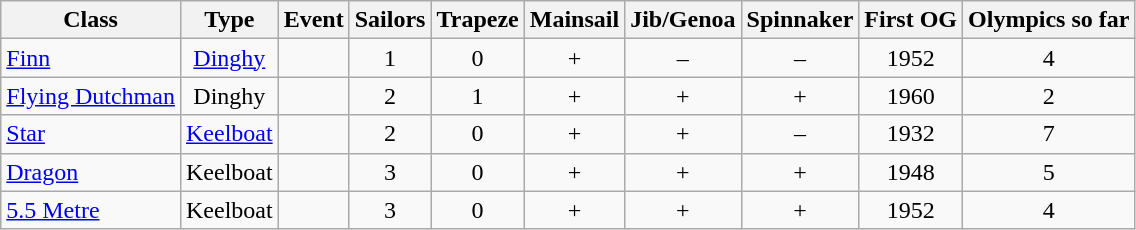<table class="wikitable" style="text-align:center">
<tr>
<th>Class</th>
<th>Type</th>
<th>Event</th>
<th>Sailors</th>
<th>Trapeze</th>
<th>Mainsail</th>
<th>Jib/Genoa</th>
<th>Spinnaker</th>
<th>First OG</th>
<th>Olympics so far</th>
</tr>
<tr>
<td style="text-align:left"><a href='#'>Finn</a></td>
<td><a href='#'>Dinghy</a></td>
<td></td>
<td>1</td>
<td>0</td>
<td>+</td>
<td>–</td>
<td>–</td>
<td>1952</td>
<td>4</td>
</tr>
<tr>
<td style="text-align:left"><a href='#'>Flying Dutchman</a></td>
<td>Dinghy</td>
<td></td>
<td>2</td>
<td>1</td>
<td>+</td>
<td>+</td>
<td>+</td>
<td>1960</td>
<td>2</td>
</tr>
<tr>
<td style="text-align:left"><a href='#'>Star</a></td>
<td><a href='#'>Keelboat</a></td>
<td></td>
<td>2</td>
<td>0</td>
<td>+</td>
<td>+</td>
<td>–</td>
<td>1932</td>
<td>7</td>
</tr>
<tr>
<td style="text-align:left"><a href='#'>Dragon</a></td>
<td>Keelboat</td>
<td></td>
<td>3</td>
<td>0</td>
<td>+</td>
<td>+</td>
<td>+</td>
<td>1948</td>
<td>5</td>
</tr>
<tr>
<td style="text-align:left"><a href='#'>5.5 Metre</a></td>
<td>Keelboat</td>
<td></td>
<td>3</td>
<td>0</td>
<td>+</td>
<td>+</td>
<td>+</td>
<td>1952</td>
<td>4</td>
</tr>
</table>
